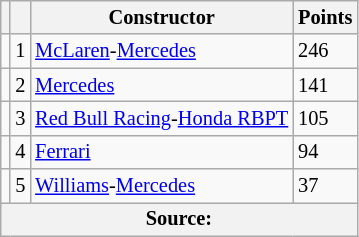<table class="wikitable" style="font-size: 85%;">
<tr>
<th scope="col"></th>
<th scope="col"></th>
<th scope="col">Constructor</th>
<th scope="col">Points</th>
</tr>
<tr>
<td align="left"></td>
<td align="center">1</td>
<td> <a href='#'>McLaren</a>-<a href='#'>Mercedes</a></td>
<td align="left">246</td>
</tr>
<tr>
<td align="left"></td>
<td align="center">2</td>
<td> <a href='#'>Mercedes</a></td>
<td align="left">141</td>
</tr>
<tr>
<td align="left"></td>
<td align="center">3</td>
<td> <a href='#'>Red Bull Racing</a>-<a href='#'>Honda RBPT</a></td>
<td align="left">105</td>
</tr>
<tr>
<td align="left"></td>
<td align="center">4</td>
<td> <a href='#'>Ferrari</a></td>
<td align="left">94</td>
</tr>
<tr>
<td align="left"></td>
<td align="center">5</td>
<td> <a href='#'>Williams</a>-<a href='#'>Mercedes</a></td>
<td align="left">37</td>
</tr>
<tr>
<th colspan=4>Source:</th>
</tr>
</table>
